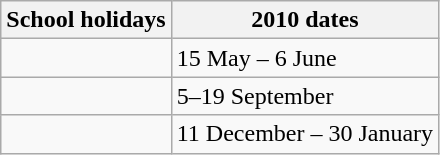<table class="wikitable">
<tr>
<th><strong>School holidays</strong></th>
<th><strong>2010 dates</strong></th>
</tr>
<tr>
<td></td>
<td>15 May – 6 June</td>
</tr>
<tr>
<td></td>
<td>5–19 September</td>
</tr>
<tr>
<td></td>
<td>11 December – 30 January</td>
</tr>
</table>
